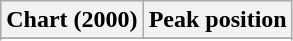<table class="wikitable">
<tr>
<th align="left">Chart (2000)</th>
<th align="left">Peak position</th>
</tr>
<tr>
</tr>
<tr>
</tr>
<tr>
</tr>
<tr>
</tr>
</table>
